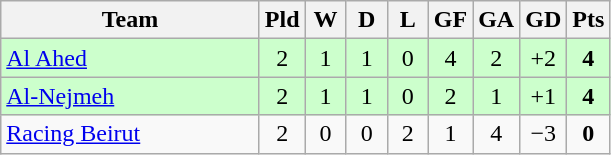<table class="wikitable" style="text-align: center;">
<tr>
<th width=165>Team</th>
<th width=20>Pld</th>
<th width=20>W</th>
<th width=20>D</th>
<th width=20>L</th>
<th width=20>GF</th>
<th width=20>GA</th>
<th width=20>GD</th>
<th width=20>Pts</th>
</tr>
<tr bgcolor = ccffcc>
<td style="text-align:left;"> <a href='#'>Al Ahed</a></td>
<td>2</td>
<td>1</td>
<td>1</td>
<td>0</td>
<td>4</td>
<td>2</td>
<td>+2</td>
<td><strong>4</strong></td>
</tr>
<tr bgcolor = ccffcc>
<td style="text-align:left;"> <a href='#'>Al-Nejmeh</a></td>
<td>2</td>
<td>1</td>
<td>1</td>
<td>0</td>
<td>2</td>
<td>1</td>
<td>+1</td>
<td><strong>4</strong></td>
</tr>
<tr>
<td style="text-align:left;"> <a href='#'>Racing Beirut</a></td>
<td>2</td>
<td>0</td>
<td>0</td>
<td>2</td>
<td>1</td>
<td>4</td>
<td>−3</td>
<td><strong>0</strong></td>
</tr>
</table>
